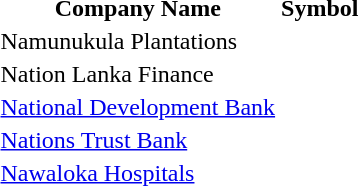<table style="background:transparent;">
<tr>
<th>Company Name</th>
<th>Symbol</th>
</tr>
<tr>
<td>Namunukula Plantations</td>
<td></td>
</tr>
<tr>
<td>Nation Lanka Finance</td>
<td></td>
</tr>
<tr>
<td><a href='#'>National Development Bank</a></td>
<td></td>
</tr>
<tr>
<td><a href='#'>Nations Trust Bank</a></td>
<td></td>
</tr>
<tr>
<td><a href='#'>Nawaloka Hospitals</a></td>
<td></td>
</tr>
</table>
